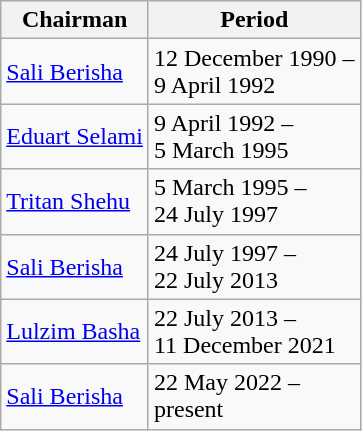<table class="wikitable sortable">
<tr>
<th>Chairman</th>
<th>Period</th>
</tr>
<tr>
<td><a href='#'>Sali Berisha</a></td>
<td>12 December 1990 – <br>9 April 1992</td>
</tr>
<tr>
<td><a href='#'>Eduart Selami</a></td>
<td>9 April 1992 – <br>5 March 1995</td>
</tr>
<tr>
<td><a href='#'>Tritan Shehu</a></td>
<td>5 March 1995 – <br>24 July 1997</td>
</tr>
<tr>
<td><a href='#'>Sali Berisha</a></td>
<td>24 July 1997 – <br>22 July 2013</td>
</tr>
<tr>
<td><a href='#'>Lulzim Basha</a></td>
<td>22 July 2013 – <br>11 December 2021</td>
</tr>
<tr>
<td><a href='#'>Sali Berisha</a></td>
<td>22 May 2022 – <br>present</td>
</tr>
</table>
